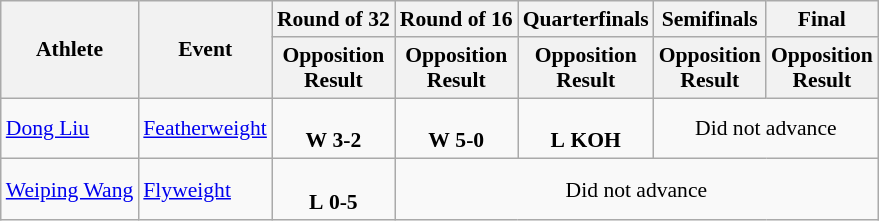<table class="wikitable" style="font-size:90%">
<tr>
<th rowspan="2">Athlete</th>
<th rowspan="2">Event</th>
<th>Round of 32</th>
<th>Round of 16</th>
<th>Quarterfinals</th>
<th>Semifinals</th>
<th>Final</th>
</tr>
<tr>
<th>Opposition<br>Result</th>
<th>Opposition<br>Result</th>
<th>Opposition<br>Result</th>
<th>Opposition<br>Result</th>
<th>Opposition<br>Result</th>
</tr>
<tr>
<td><a href='#'>Dong Liu</a></td>
<td><a href='#'>Featherweight</a></td>
<td align=center><br><strong>W</strong> <strong>3-2</strong></td>
<td align=center><br><strong>W</strong> <strong>5-0</strong></td>
<td align=center><br><strong>L</strong> <strong>KOH</strong></td>
<td align=center colspan="2">Did not advance</td>
</tr>
<tr>
<td><a href='#'>Weiping Wang</a></td>
<td><a href='#'>Flyweight</a></td>
<td align=center><br><strong>L</strong> <strong>0-5</strong></td>
<td align=center colspan="4">Did not advance</td>
</tr>
</table>
